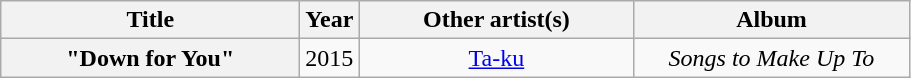<table class="wikitable plainrowheaders" style="text-align:center;">
<tr>
<th scope="col" style="width:12em;">Title</th>
<th scope="col" style="width:1em;">Year</th>
<th scope="col" style="width:11em;">Other artist(s)</th>
<th scope="col" style="width:11em;">Album</th>
</tr>
<tr>
<th scope="row">"Down for You"</th>
<td>2015</td>
<td><a href='#'>Ta-ku</a></td>
<td><em>Songs to Make Up To</em></td>
</tr>
</table>
